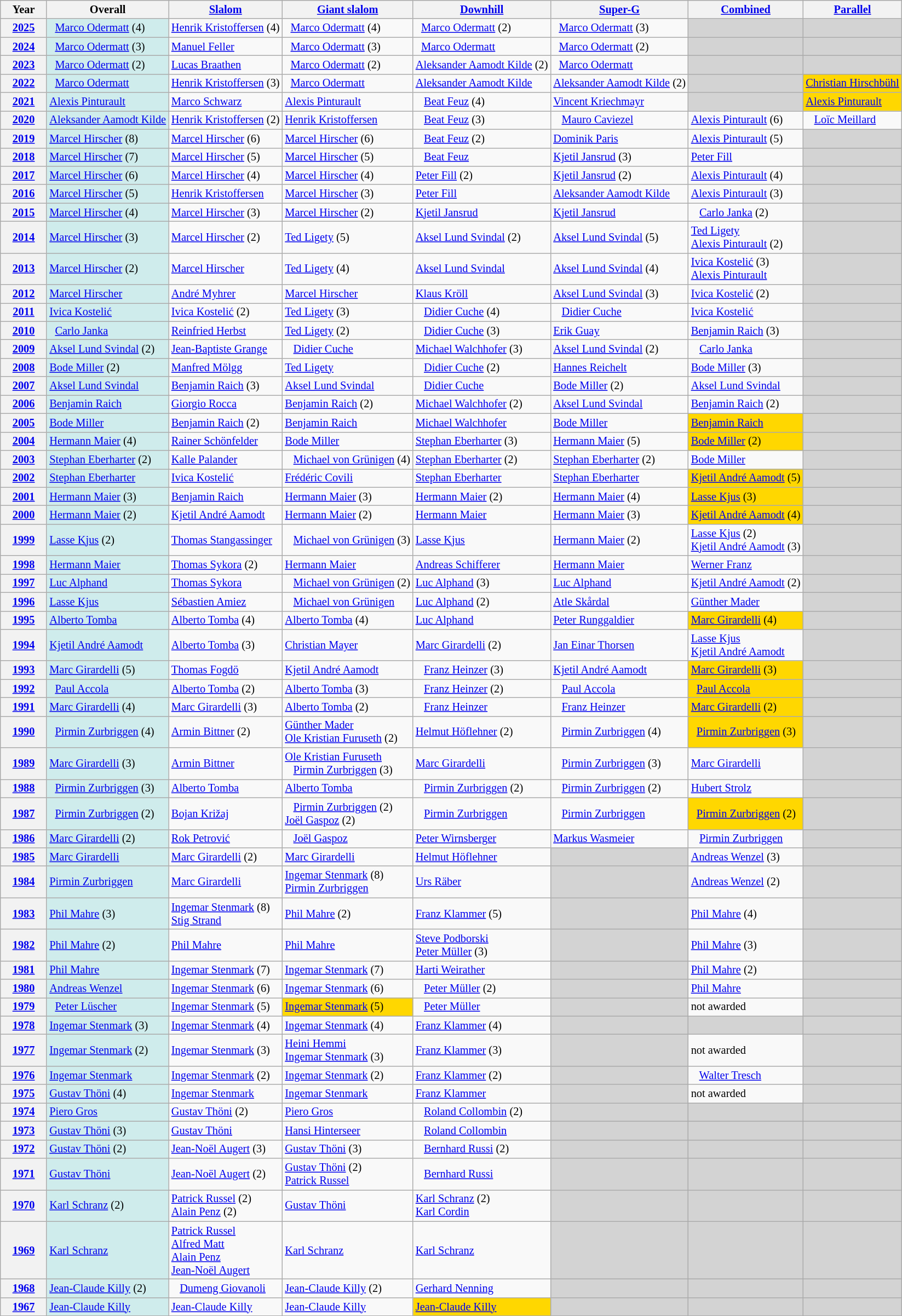<table class="wikitable sortable" style="white-space: nowrap; font-size:85%;">
<tr style="background:#efefef">
<th width="50">Year</th>
<th>Overall</th>
<th><a href='#'>Slalom</a></th>
<th><a href='#'>Giant slalom</a></th>
<th><a href='#'>Downhill</a></th>
<th><a href='#'>Super-G</a></th>
<th><a href='#'>Combined</a></th>
<th><a href='#'>Parallel</a></th>
</tr>
<tr>
<th><a href='#'>2025</a></th>
<td bgcolor=#CFECEC>  <a href='#'>Marco Odermatt</a> (4)</td>
<td> <a href='#'>Henrik Kristoffersen</a> (4)</td>
<td>  <a href='#'>Marco Odermatt</a> (4)</td>
<td>  <a href='#'>Marco Odermatt</a> (2)</td>
<td>  <a href='#'>Marco Odermatt</a> (3)</td>
<td bgcolor=lightgrey></td>
<td bgcolor=lightgrey></td>
</tr>
<tr>
<th><a href='#'>2024</a></th>
<td bgcolor=#CFECEC>  <a href='#'>Marco Odermatt</a> (3)</td>
<td> <a href='#'>Manuel Feller</a></td>
<td>  <a href='#'>Marco Odermatt</a> (3)</td>
<td>  <a href='#'>Marco Odermatt</a></td>
<td>  <a href='#'>Marco Odermatt</a> (2)</td>
<td bgcolor=lightgrey></td>
<td bgcolor=lightgrey></td>
</tr>
<tr>
<th><a href='#'>2023</a></th>
<td bgcolor=#CFECEC>  <a href='#'>Marco Odermatt</a> (2)</td>
<td> <a href='#'>Lucas Braathen</a></td>
<td>  <a href='#'>Marco Odermatt</a> (2)</td>
<td> <a href='#'>Aleksander Aamodt Kilde</a> (2)</td>
<td>  <a href='#'>Marco Odermatt</a></td>
<td bgcolor=lightgrey></td>
<td bgcolor=lightgrey></td>
</tr>
<tr>
<th><a href='#'>2022</a></th>
<td bgcolor=#CFECEC>  <a href='#'>Marco Odermatt</a></td>
<td> <a href='#'>Henrik Kristoffersen</a> (3)</td>
<td>  <a href='#'>Marco Odermatt</a></td>
<td> <a href='#'>Aleksander Aamodt Kilde</a></td>
<td> <a href='#'>Aleksander Aamodt Kilde</a> (2)</td>
<td bgcolor=lightgrey></td>
<td style="background:gold;"> <a href='#'>Christian Hirschbühl</a></td>
</tr>
<tr>
<th><a href='#'>2021</a></th>
<td bgcolor=#CFECEC> <a href='#'>Alexis Pinturault</a></td>
<td> <a href='#'>Marco Schwarz</a></td>
<td> <a href='#'>Alexis Pinturault</a></td>
<td>   <a href='#'>Beat Feuz</a> (4)</td>
<td> <a href='#'>Vincent Kriechmayr</a></td>
<td bgcolor=lightgrey></td>
<td style="background:gold;"> <a href='#'>Alexis Pinturault</a></td>
</tr>
<tr>
<th><a href='#'>2020</a></th>
<td bgcolor=#CFECEC> <a href='#'>Aleksander Aamodt Kilde</a></td>
<td> <a href='#'>Henrik Kristoffersen</a> (2)</td>
<td> <a href='#'>Henrik Kristoffersen</a></td>
<td>   <a href='#'>Beat Feuz</a> (3)</td>
<td>   <a href='#'>Mauro Caviezel</a></td>
<td> <a href='#'>Alexis Pinturault</a> (6)</td>
<td>   <a href='#'>Loïc Meillard</a></td>
</tr>
<tr>
<th><a href='#'>2019</a></th>
<td bgcolor=#CFECEC> <a href='#'>Marcel Hirscher</a> (8)</td>
<td> <a href='#'>Marcel Hirscher</a> (6)</td>
<td> <a href='#'>Marcel Hirscher</a> (6)</td>
<td>   <a href='#'>Beat Feuz</a> (2)</td>
<td> <a href='#'>Dominik Paris</a></td>
<td> <a href='#'>Alexis Pinturault</a> (5)</td>
<td bgcolor=lightgrey></td>
</tr>
<tr>
<th><a href='#'>2018</a></th>
<td bgcolor=#CFECEC> <a href='#'>Marcel Hirscher</a> (7)</td>
<td> <a href='#'>Marcel Hirscher</a> (5)</td>
<td> <a href='#'>Marcel Hirscher</a> (5)</td>
<td>   <a href='#'>Beat Feuz</a></td>
<td> <a href='#'>Kjetil Jansrud</a> (3)</td>
<td> <a href='#'>Peter Fill</a></td>
<td bgcolor=lightgrey></td>
</tr>
<tr>
<th><a href='#'>2017</a></th>
<td bgcolor=#CFECEC> <a href='#'>Marcel Hirscher</a> (6)</td>
<td> <a href='#'>Marcel Hirscher</a> (4)</td>
<td> <a href='#'>Marcel Hirscher</a> (4)</td>
<td> <a href='#'>Peter Fill</a> (2)</td>
<td> <a href='#'>Kjetil Jansrud</a> (2)</td>
<td> <a href='#'>Alexis Pinturault</a> (4)</td>
<td bgcolor=lightgrey></td>
</tr>
<tr>
<th><a href='#'>2016</a></th>
<td bgcolor=#CFECEC> <a href='#'>Marcel Hirscher</a> (5)</td>
<td> <a href='#'>Henrik Kristoffersen</a></td>
<td> <a href='#'>Marcel Hirscher</a> (3)</td>
<td> <a href='#'>Peter Fill</a></td>
<td> <a href='#'>Aleksander Aamodt Kilde</a></td>
<td> <a href='#'>Alexis Pinturault</a> (3)</td>
<td bgcolor=lightgrey></td>
</tr>
<tr>
<th><a href='#'>2015</a></th>
<td bgcolor=#CFECEC> <a href='#'>Marcel Hirscher</a> (4)</td>
<td> <a href='#'>Marcel Hirscher</a> (3)</td>
<td> <a href='#'>Marcel Hirscher</a> (2)</td>
<td> <a href='#'>Kjetil Jansrud</a></td>
<td> <a href='#'>Kjetil Jansrud</a></td>
<td>   <a href='#'>Carlo Janka</a> (2)</td>
<td bgcolor=lightgrey></td>
</tr>
<tr>
<th><a href='#'>2014</a></th>
<td bgcolor=#CFECEC> <a href='#'>Marcel Hirscher</a> (3)</td>
<td> <a href='#'>Marcel Hirscher</a> (2)</td>
<td> <a href='#'>Ted Ligety</a> (5)</td>
<td> <a href='#'>Aksel Lund Svindal</a> (2)</td>
<td> <a href='#'>Aksel Lund Svindal</a> (5)</td>
<td> <a href='#'>Ted Ligety</a> <br>  <a href='#'>Alexis Pinturault</a> (2)</td>
<td bgcolor=lightgrey></td>
</tr>
<tr>
<th><a href='#'>2013</a></th>
<td bgcolor=#CFECEC> <a href='#'>Marcel Hirscher</a> (2)</td>
<td> <a href='#'>Marcel Hirscher</a></td>
<td> <a href='#'>Ted Ligety</a> (4)</td>
<td> <a href='#'>Aksel Lund Svindal</a></td>
<td> <a href='#'>Aksel Lund Svindal</a> (4)</td>
<td> <a href='#'>Ivica Kostelić</a> (3) <br>  <a href='#'>Alexis Pinturault</a></td>
<td bgcolor=lightgrey></td>
</tr>
<tr>
<th><a href='#'>2012</a></th>
<td bgcolor=#CFECEC> <a href='#'>Marcel Hirscher</a></td>
<td> <a href='#'>André Myhrer</a></td>
<td> <a href='#'>Marcel Hirscher</a></td>
<td> <a href='#'>Klaus Kröll</a></td>
<td> <a href='#'>Aksel Lund Svindal</a> (3)</td>
<td> <a href='#'>Ivica Kostelić</a> (2)</td>
<td bgcolor=lightgrey></td>
</tr>
<tr>
<th><a href='#'>2011</a></th>
<td bgcolor=#CFECEC> <a href='#'>Ivica Kostelić</a></td>
<td> <a href='#'>Ivica Kostelić</a> (2)</td>
<td> <a href='#'>Ted Ligety</a> (3)</td>
<td>   <a href='#'>Didier Cuche</a> (4)</td>
<td>   <a href='#'>Didier Cuche</a></td>
<td> <a href='#'>Ivica Kostelić</a></td>
<td bgcolor=lightgrey></td>
</tr>
<tr>
<th><a href='#'>2010</a></th>
<td bgcolor=#CFECEC>  <a href='#'>Carlo Janka</a></td>
<td> <a href='#'>Reinfried Herbst</a></td>
<td> <a href='#'>Ted Ligety</a> (2)</td>
<td>   <a href='#'>Didier Cuche</a> (3)</td>
<td> <a href='#'>Erik Guay</a></td>
<td> <a href='#'>Benjamin Raich</a> (3)</td>
<td bgcolor=lightgrey></td>
</tr>
<tr>
<th><a href='#'>2009</a></th>
<td bgcolor=#CFECEC> <a href='#'>Aksel Lund Svindal</a> (2)</td>
<td> <a href='#'>Jean-Baptiste Grange</a></td>
<td>   <a href='#'>Didier Cuche</a></td>
<td> <a href='#'>Michael Walchhofer</a> (3)</td>
<td> <a href='#'>Aksel Lund Svindal</a> (2)</td>
<td>   <a href='#'>Carlo Janka</a></td>
<td bgcolor=lightgrey></td>
</tr>
<tr>
<th><a href='#'>2008</a></th>
<td bgcolor=#CFECEC> <a href='#'>Bode Miller</a> (2)</td>
<td> <a href='#'>Manfred Mölgg</a></td>
<td> <a href='#'>Ted Ligety</a></td>
<td>   <a href='#'>Didier Cuche</a> (2)</td>
<td> <a href='#'>Hannes Reichelt</a></td>
<td> <a href='#'>Bode Miller</a> (3)</td>
<td bgcolor=lightgrey></td>
</tr>
<tr>
<th><a href='#'>2007</a></th>
<td bgcolor=#CFECEC> <a href='#'>Aksel Lund Svindal</a></td>
<td> <a href='#'>Benjamin Raich</a> (3)</td>
<td> <a href='#'>Aksel Lund Svindal</a></td>
<td>   <a href='#'>Didier Cuche</a></td>
<td> <a href='#'>Bode Miller</a> (2)</td>
<td> <a href='#'>Aksel Lund Svindal</a></td>
<td bgcolor=lightgrey></td>
</tr>
<tr>
<th><a href='#'>2006</a></th>
<td bgcolor=#CFECEC> <a href='#'>Benjamin Raich</a></td>
<td> <a href='#'>Giorgio Rocca</a></td>
<td> <a href='#'>Benjamin Raich</a> (2)</td>
<td> <a href='#'>Michael Walchhofer</a> (2)</td>
<td> <a href='#'>Aksel Lund Svindal</a></td>
<td> <a href='#'>Benjamin Raich</a> (2)</td>
<td bgcolor=lightgrey></td>
</tr>
<tr>
<th><a href='#'>2005</a></th>
<td bgcolor=#CFECEC> <a href='#'>Bode Miller</a></td>
<td> <a href='#'>Benjamin Raich</a> (2)</td>
<td> <a href='#'>Benjamin Raich</a></td>
<td> <a href='#'>Michael Walchhofer</a></td>
<td> <a href='#'>Bode Miller</a></td>
<td style="background:gold;"> <a href='#'>Benjamin Raich</a></td>
<td bgcolor=lightgrey></td>
</tr>
<tr>
<th><a href='#'>2004</a></th>
<td bgcolor=#CFECEC> <a href='#'>Hermann Maier</a> (4)</td>
<td> <a href='#'>Rainer Schönfelder</a></td>
<td> <a href='#'>Bode Miller</a></td>
<td> <a href='#'>Stephan Eberharter</a> (3)</td>
<td> <a href='#'>Hermann Maier</a> (5)</td>
<td style="background:gold;"> <a href='#'>Bode Miller</a> (2)</td>
<td bgcolor=lightgrey></td>
</tr>
<tr>
<th><a href='#'>2003</a></th>
<td bgcolor=#CFECEC> <a href='#'>Stephan Eberharter</a> (2)</td>
<td> <a href='#'>Kalle Palander</a></td>
<td>   <a href='#'>Michael von Grünigen</a> (4)</td>
<td> <a href='#'>Stephan Eberharter</a> (2)</td>
<td> <a href='#'>Stephan Eberharter</a> (2)</td>
<td> <a href='#'>Bode Miller</a></td>
<td bgcolor=lightgrey></td>
</tr>
<tr>
<th><a href='#'>2002</a></th>
<td bgcolor=#CFECEC> <a href='#'>Stephan Eberharter</a></td>
<td> <a href='#'>Ivica Kostelić</a></td>
<td> <a href='#'>Frédéric Covili</a></td>
<td> <a href='#'>Stephan Eberharter</a></td>
<td> <a href='#'>Stephan Eberharter</a></td>
<td style="background:gold;"> <a href='#'>Kjetil André Aamodt</a> (5)</td>
<td bgcolor=lightgrey></td>
</tr>
<tr>
<th><a href='#'>2001</a></th>
<td bgcolor=#CFECEC> <a href='#'>Hermann Maier</a> (3)</td>
<td> <a href='#'>Benjamin Raich</a></td>
<td> <a href='#'>Hermann Maier</a> (3)</td>
<td> <a href='#'>Hermann Maier</a> (2)</td>
<td> <a href='#'>Hermann Maier</a> (4)</td>
<td style="background:gold;"> <a href='#'>Lasse Kjus</a> (3)</td>
<td bgcolor=lightgrey></td>
</tr>
<tr>
<th><a href='#'>2000</a></th>
<td bgcolor=#CFECEC> <a href='#'>Hermann Maier</a> (2)</td>
<td> <a href='#'>Kjetil André Aamodt</a></td>
<td> <a href='#'>Hermann Maier</a> (2)</td>
<td> <a href='#'>Hermann Maier</a></td>
<td> <a href='#'>Hermann Maier</a> (3)</td>
<td style="background:gold;"> <a href='#'>Kjetil André Aamodt</a> (4)</td>
<td bgcolor=lightgrey></td>
</tr>
<tr>
<th><a href='#'>1999</a></th>
<td bgcolor=#CFECEC> <a href='#'>Lasse Kjus</a> (2)</td>
<td> <a href='#'>Thomas Stangassinger</a></td>
<td>   <a href='#'>Michael von Grünigen</a> (3)</td>
<td> <a href='#'>Lasse Kjus</a></td>
<td> <a href='#'>Hermann Maier</a> (2)</td>
<td> <a href='#'>Lasse Kjus</a> (2) <br>  <a href='#'>Kjetil André Aamodt</a> (3)</td>
<td bgcolor=lightgrey></td>
</tr>
<tr>
<th><a href='#'>1998</a></th>
<td bgcolor=#CFECEC> <a href='#'>Hermann Maier</a></td>
<td> <a href='#'>Thomas Sykora</a> (2)</td>
<td> <a href='#'>Hermann Maier</a></td>
<td> <a href='#'>Andreas Schifferer</a></td>
<td> <a href='#'>Hermann Maier</a></td>
<td> <a href='#'>Werner Franz</a></td>
<td bgcolor=lightgrey></td>
</tr>
<tr>
<th><a href='#'>1997</a></th>
<td bgcolor=#CFECEC> <a href='#'>Luc Alphand</a></td>
<td> <a href='#'>Thomas Sykora</a></td>
<td>   <a href='#'>Michael von Grünigen</a> (2)</td>
<td> <a href='#'>Luc Alphand</a> (3)</td>
<td> <a href='#'>Luc Alphand</a></td>
<td> <a href='#'>Kjetil André Aamodt</a> (2)</td>
<td bgcolor=lightgrey></td>
</tr>
<tr>
<th><a href='#'>1996</a></th>
<td bgcolor=#CFECEC> <a href='#'>Lasse Kjus</a></td>
<td> <a href='#'>Sébastien Amiez</a></td>
<td>   <a href='#'>Michael von Grünigen</a></td>
<td> <a href='#'>Luc Alphand</a> (2)</td>
<td> <a href='#'>Atle Skårdal</a></td>
<td> <a href='#'>Günther Mader</a></td>
<td bgcolor=lightgrey></td>
</tr>
<tr>
<th><a href='#'>1995</a></th>
<td bgcolor=#CFECEC> <a href='#'>Alberto Tomba</a></td>
<td> <a href='#'>Alberto Tomba</a> (4)</td>
<td> <a href='#'>Alberto Tomba</a> (4)</td>
<td> <a href='#'>Luc Alphand</a></td>
<td> <a href='#'>Peter Runggaldier</a></td>
<td style="background:gold;"> <a href='#'>Marc Girardelli</a> (4)</td>
<td bgcolor=lightgrey></td>
</tr>
<tr>
<th><a href='#'>1994</a></th>
<td bgcolor=#CFECEC> <a href='#'>Kjetil André Aamodt</a></td>
<td> <a href='#'>Alberto Tomba</a> (3)</td>
<td> <a href='#'>Christian Mayer</a></td>
<td> <a href='#'>Marc Girardelli</a> (2)</td>
<td> <a href='#'>Jan Einar Thorsen</a></td>
<td> <a href='#'>Lasse Kjus</a> <br>  <a href='#'>Kjetil André Aamodt</a></td>
<td bgcolor=lightgrey></td>
</tr>
<tr>
<th><a href='#'>1993</a></th>
<td bgcolor=#CFECEC> <a href='#'>Marc Girardelli</a> (5)</td>
<td> <a href='#'>Thomas Fogdö</a></td>
<td> <a href='#'>Kjetil André Aamodt</a></td>
<td>   <a href='#'>Franz Heinzer</a> (3)</td>
<td> <a href='#'>Kjetil André Aamodt</a></td>
<td style="background:gold;"> <a href='#'>Marc Girardelli</a> (3)</td>
<td bgcolor=lightgrey></td>
</tr>
<tr>
<th><a href='#'>1992</a></th>
<td bgcolor=#CFECEC>  <a href='#'>Paul Accola</a></td>
<td> <a href='#'>Alberto Tomba</a> (2)</td>
<td> <a href='#'>Alberto Tomba</a> (3)</td>
<td>   <a href='#'>Franz Heinzer</a> (2)</td>
<td>   <a href='#'>Paul Accola</a></td>
<td style="background:gold;">  <a href='#'>Paul Accola</a></td>
<td bgcolor=lightgrey></td>
</tr>
<tr>
<th><a href='#'>1991</a></th>
<td bgcolor=#CFECEC> <a href='#'>Marc Girardelli</a> (4)</td>
<td> <a href='#'>Marc Girardelli</a> (3)</td>
<td> <a href='#'>Alberto Tomba</a> (2)</td>
<td>   <a href='#'>Franz Heinzer</a></td>
<td>   <a href='#'>Franz Heinzer</a></td>
<td style="background:gold;"> <a href='#'>Marc Girardelli</a> (2)</td>
<td bgcolor=lightgrey></td>
</tr>
<tr>
<th><a href='#'>1990</a></th>
<td bgcolor=#CFECEC>  <a href='#'>Pirmin Zurbriggen</a> (4)</td>
<td> <a href='#'>Armin Bittner</a> (2)</td>
<td> <a href='#'>Günther Mader</a> <br>  <a href='#'>Ole Kristian Furuseth</a> (2)</td>
<td> <a href='#'>Helmut Höflehner</a> (2)</td>
<td>   <a href='#'>Pirmin Zurbriggen</a> (4)</td>
<td style="background:gold;">  <a href='#'>Pirmin Zurbriggen</a> (3)</td>
<td bgcolor=lightgrey></td>
</tr>
<tr>
<th><a href='#'>1989</a></th>
<td bgcolor=#CFECEC> <a href='#'>Marc Girardelli</a> (3)</td>
<td> <a href='#'>Armin Bittner</a></td>
<td> <a href='#'>Ole Kristian Furuseth</a> <br>    <a href='#'>Pirmin Zurbriggen</a> (3)</td>
<td> <a href='#'>Marc Girardelli</a></td>
<td>   <a href='#'>Pirmin Zurbriggen</a> (3)</td>
<td> <a href='#'>Marc Girardelli</a></td>
<td bgcolor=lightgrey></td>
</tr>
<tr>
<th><a href='#'>1988</a></th>
<td bgcolor=#CFECEC>  <a href='#'>Pirmin Zurbriggen</a> (3)</td>
<td> <a href='#'>Alberto Tomba</a></td>
<td> <a href='#'>Alberto Tomba</a></td>
<td>   <a href='#'>Pirmin Zurbriggen</a> (2)</td>
<td>   <a href='#'>Pirmin Zurbriggen</a> (2)</td>
<td> <a href='#'>Hubert Strolz</a></td>
<td bgcolor=lightgrey></td>
</tr>
<tr>
<th><a href='#'>1987</a></th>
<td bgcolor=#CFECEC>  <a href='#'>Pirmin Zurbriggen</a> (2)</td>
<td> <a href='#'>Bojan Križaj</a></td>
<td>   <a href='#'>Pirmin Zurbriggen</a> (2) <br>  <a href='#'>Joël Gaspoz</a> (2)</td>
<td>   <a href='#'>Pirmin Zurbriggen</a></td>
<td>   <a href='#'>Pirmin Zurbriggen</a></td>
<td style="background:gold;">  <a href='#'>Pirmin Zurbriggen</a> (2)</td>
<td bgcolor=lightgrey></td>
</tr>
<tr>
<th><a href='#'>1986</a></th>
<td bgcolor=#CFECEC> <a href='#'>Marc Girardelli</a> (2)</td>
<td> <a href='#'>Rok Petrović</a></td>
<td>   <a href='#'>Joël Gaspoz</a></td>
<td> <a href='#'>Peter Wirnsberger</a></td>
<td> <a href='#'>Markus Wasmeier</a></td>
<td>   <a href='#'>Pirmin Zurbriggen</a></td>
<td bgcolor=lightgrey></td>
</tr>
<tr>
<th><a href='#'>1985</a></th>
<td bgcolor=#CFECEC> <a href='#'>Marc Girardelli</a></td>
<td> <a href='#'>Marc Girardelli</a> (2)</td>
<td> <a href='#'>Marc Girardelli</a></td>
<td> <a href='#'>Helmut Höflehner</a></td>
<td bgcolor=lightgrey></td>
<td> <a href='#'>Andreas Wenzel</a> (3)</td>
<td bgcolor=lightgrey></td>
</tr>
<tr>
<th><a href='#'>1984</a></th>
<td bgcolor=#CFECEC> <a href='#'>Pirmin Zurbriggen</a></td>
<td> <a href='#'>Marc Girardelli</a></td>
<td> <a href='#'>Ingemar Stenmark</a> (8) <br>  <a href='#'>Pirmin Zurbriggen</a></td>
<td> <a href='#'>Urs Räber</a></td>
<td bgcolor=lightgrey></td>
<td> <a href='#'>Andreas Wenzel</a> (2)</td>
<td bgcolor=lightgrey></td>
</tr>
<tr>
<th><a href='#'>1983</a></th>
<td bgcolor=#CFECEC> <a href='#'>Phil Mahre</a> (3)</td>
<td> <a href='#'>Ingemar Stenmark</a> (8) <br>  <a href='#'>Stig Strand</a></td>
<td> <a href='#'>Phil Mahre</a> (2)</td>
<td> <a href='#'>Franz Klammer</a> (5)</td>
<td bgcolor=lightgrey></td>
<td> <a href='#'>Phil Mahre</a> (4)</td>
<td bgcolor=lightgrey></td>
</tr>
<tr ->
<th><a href='#'>1982</a></th>
<td bgcolor=#CFECEC> <a href='#'>Phil Mahre</a> (2)</td>
<td> <a href='#'>Phil Mahre</a></td>
<td> <a href='#'>Phil Mahre</a></td>
<td> <a href='#'>Steve Podborski</a> <br>  <a href='#'>Peter Müller</a> (3)</td>
<td bgcolor=lightgrey></td>
<td> <a href='#'>Phil Mahre</a> (3)</td>
<td bgcolor=lightgrey></td>
</tr>
<tr>
<th><a href='#'>1981</a></th>
<td bgcolor=#CFECEC> <a href='#'>Phil Mahre</a></td>
<td> <a href='#'>Ingemar Stenmark</a> (7)</td>
<td> <a href='#'>Ingemar Stenmark</a> (7)</td>
<td> <a href='#'>Harti Weirather</a></td>
<td bgcolor=lightgrey></td>
<td> <a href='#'>Phil Mahre</a> (2)</td>
<td bgcolor=lightgrey></td>
</tr>
<tr>
<th><a href='#'>1980</a></th>
<td bgcolor=#CFECEC> <a href='#'>Andreas Wenzel</a></td>
<td> <a href='#'>Ingemar Stenmark</a> (6)</td>
<td> <a href='#'>Ingemar Stenmark</a> (6)</td>
<td>   <a href='#'>Peter Müller</a> (2)</td>
<td bgcolor=lightgrey></td>
<td> <a href='#'>Phil Mahre</a></td>
<td bgcolor=lightgrey></td>
</tr>
<tr>
<th><a href='#'>1979</a></th>
<td bgcolor=#CFECEC>  <a href='#'>Peter Lüscher</a></td>
<td> <a href='#'>Ingemar Stenmark</a> (5)</td>
<td style="background:gold;"> <a href='#'>Ingemar Stenmark</a> (5)</td>
<td>   <a href='#'>Peter Müller</a></td>
<td bgcolor=lightgrey></td>
<td>not awarded</td>
<td bgcolor=lightgrey></td>
</tr>
<tr>
<th><a href='#'>1978</a></th>
<td bgcolor=#CFECEC> <a href='#'>Ingemar Stenmark</a> (3)</td>
<td> <a href='#'>Ingemar Stenmark</a> (4)</td>
<td> <a href='#'>Ingemar Stenmark</a> (4)</td>
<td> <a href='#'>Franz Klammer</a> (4)</td>
<td bgcolor=lightgrey></td>
<td bgcolor=lightgrey></td>
<td bgcolor=lightgrey></td>
</tr>
<tr>
<th><a href='#'>1977</a></th>
<td bgcolor=#CFECEC> <a href='#'>Ingemar Stenmark</a> (2)</td>
<td> <a href='#'>Ingemar Stenmark</a> (3)</td>
<td> <a href='#'>Heini Hemmi</a> <br>  <a href='#'>Ingemar Stenmark</a> (3)</td>
<td> <a href='#'>Franz Klammer</a> (3)</td>
<td bgcolor=lightgrey></td>
<td>not awarded</td>
<td bgcolor=lightgrey></td>
</tr>
<tr>
<th><a href='#'>1976</a></th>
<td bgcolor=#CFECEC> <a href='#'>Ingemar Stenmark</a></td>
<td> <a href='#'>Ingemar Stenmark</a> (2)</td>
<td> <a href='#'>Ingemar Stenmark</a> (2)</td>
<td> <a href='#'>Franz Klammer</a> (2)</td>
<td bgcolor=lightgrey></td>
<td>   <a href='#'>Walter Tresch</a></td>
<td bgcolor=lightgrey></td>
</tr>
<tr>
<th><a href='#'>1975</a></th>
<td bgcolor=#CFECEC> <a href='#'>Gustav Thöni</a> (4)</td>
<td> <a href='#'>Ingemar Stenmark</a></td>
<td> <a href='#'>Ingemar Stenmark</a></td>
<td> <a href='#'>Franz Klammer</a></td>
<td bgcolor=lightgrey></td>
<td>not awarded</td>
<td bgcolor=lightgrey></td>
</tr>
<tr>
<th><a href='#'>1974</a></th>
<td bgcolor=#CFECEC> <a href='#'>Piero Gros</a></td>
<td> <a href='#'>Gustav Thöni</a> (2)</td>
<td> <a href='#'>Piero Gros</a></td>
<td>   <a href='#'>Roland Collombin</a> (2)</td>
<td bgcolor=lightgrey></td>
<td bgcolor=lightgrey></td>
<td bgcolor=lightgrey></td>
</tr>
<tr>
<th><a href='#'>1973</a></th>
<td bgcolor=#CFECEC> <a href='#'>Gustav Thöni</a> (3)</td>
<td> <a href='#'>Gustav Thöni</a></td>
<td> <a href='#'>Hansi Hinterseer</a></td>
<td>   <a href='#'>Roland Collombin</a></td>
<td bgcolor=lightgrey></td>
<td bgcolor=lightgrey></td>
<td bgcolor=lightgrey></td>
</tr>
<tr>
<th><a href='#'>1972</a></th>
<td bgcolor=#CFECEC> <a href='#'>Gustav Thöni</a> (2)</td>
<td> <a href='#'>Jean-Noël Augert</a> (3)</td>
<td> <a href='#'>Gustav Thöni</a> (3)</td>
<td>   <a href='#'>Bernhard Russi</a> (2)</td>
<td bgcolor=lightgrey></td>
<td bgcolor=lightgrey></td>
<td bgcolor=lightgrey></td>
</tr>
<tr>
<th><a href='#'>1971</a></th>
<td bgcolor=#CFECEC> <a href='#'>Gustav Thöni</a></td>
<td> <a href='#'>Jean-Noël Augert</a> (2)</td>
<td> <a href='#'>Gustav Thöni</a> (2) <br>  <a href='#'>Patrick Russel</a></td>
<td>   <a href='#'>Bernhard Russi</a></td>
<td bgcolor=lightgrey></td>
<td bgcolor=lightgrey></td>
<td bgcolor=lightgrey></td>
</tr>
<tr>
<th><a href='#'>1970</a></th>
<td bgcolor=#CFECEC> <a href='#'>Karl Schranz</a> (2)</td>
<td> <a href='#'>Patrick Russel</a> (2) <br>  <a href='#'>Alain Penz</a> (2)</td>
<td> <a href='#'>Gustav Thöni</a></td>
<td> <a href='#'>Karl Schranz</a> (2) <br>  <a href='#'>Karl Cordin</a></td>
<td bgcolor=lightgrey></td>
<td bgcolor=lightgrey></td>
<td bgcolor=lightgrey></td>
</tr>
<tr>
<th><a href='#'>1969</a></th>
<td bgcolor=#CFECEC> <a href='#'>Karl Schranz</a></td>
<td> <a href='#'>Patrick Russel</a><br>  <a href='#'>Alfred Matt</a> <br>  <a href='#'>Alain Penz</a> <br>  <a href='#'>Jean-Noël Augert</a></td>
<td> <a href='#'>Karl Schranz</a></td>
<td> <a href='#'>Karl Schranz</a></td>
<td bgcolor=lightgrey></td>
<td bgcolor=lightgrey></td>
<td bgcolor=lightgrey></td>
</tr>
<tr>
<th><a href='#'>1968</a></th>
<td bgcolor=#CFECEC> <a href='#'>Jean-Claude Killy</a> (2)</td>
<td>   <a href='#'>Dumeng Giovanoli</a></td>
<td> <a href='#'>Jean-Claude Killy</a> (2)</td>
<td> <a href='#'>Gerhard Nenning</a></td>
<td bgcolor=lightgrey></td>
<td bgcolor=lightgrey></td>
<td bgcolor=lightgrey></td>
</tr>
<tr>
<th><a href='#'>1967</a></th>
<td bgcolor=#CFECEC> <a href='#'>Jean-Claude Killy</a></td>
<td> <a href='#'>Jean-Claude Killy</a></td>
<td> <a href='#'>Jean-Claude Killy</a></td>
<td style="background:gold;"> <a href='#'>Jean-Claude Killy</a></td>
<td bgcolor=lightgrey></td>
<td bgcolor=lightgrey></td>
<td bgcolor=lightgrey></td>
</tr>
</table>
